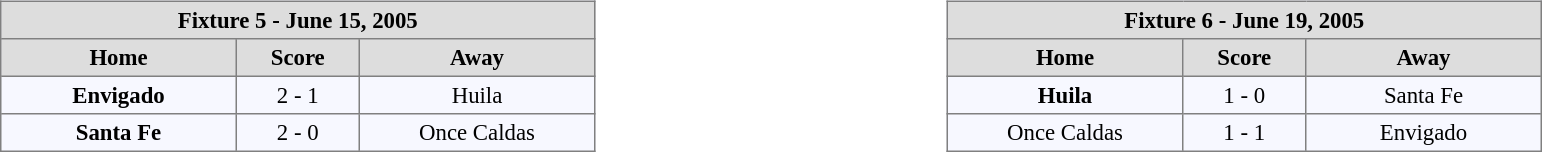<table width=100%>
<tr>
<td valign=top width=50% align=left><br><table align=center bgcolor="#f7f8ff" cellpadding="3" cellspacing="0" border="1" style="font-size: 95%; border: gray solid 1px; border-collapse: collapse;">
<tr align=center bgcolor=#DDDDDD style="color:black;">
<th colspan=3 align=center>Fixture 5 - June 15, 2005</th>
</tr>
<tr align=center bgcolor=#DDDDDD style="color:black;">
<th width="150">Home</th>
<th width="75">Score</th>
<th width="150">Away</th>
</tr>
<tr align=center>
<td><strong>Envigado</strong></td>
<td>2 - 1</td>
<td>Huila</td>
</tr>
<tr align=center>
<td><strong>Santa Fe</strong></td>
<td>2 - 0</td>
<td>Once Caldas</td>
</tr>
</table>
</td>
<td valign=top width=50% align=left><br><table align=center bgcolor="#f7f8ff" cellpadding="3" cellspacing="0" border="1" style="font-size: 95%; border: gray solid 1px; border-collapse: collapse;">
<tr align=center bgcolor=#DDDDDD style="color:black;">
<th colspan=3 align=center>Fixture 6 - June 19, 2005</th>
</tr>
<tr align=center bgcolor=#DDDDDD style="color:black;">
<th width="150">Home</th>
<th width="75">Score</th>
<th width="150">Away</th>
</tr>
<tr align=center>
<td><strong>Huila</strong></td>
<td>1 - 0</td>
<td>Santa Fe</td>
</tr>
<tr align=center>
<td>Once Caldas</td>
<td>1 - 1</td>
<td>Envigado</td>
</tr>
</table>
</td>
</tr>
</table>
